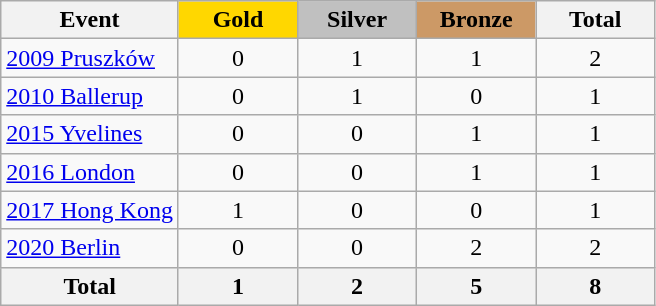<table class="wikitable sortable" border="1" style="text-align:center; font-size:100%;">
<tr>
<th style="width:15:em;">Event</th>
<td style="background:gold; width:4.5em; font-weight:bold;">Gold</td>
<td style="background:silver; width:4.5em; font-weight:bold;">Silver</td>
<td style="background:#cc9966; width:4.5em; font-weight:bold;">Bronze</td>
<th style="width:4.5em;">Total</th>
</tr>
<tr>
<td align=left><a href='#'>2009 Pruszków</a></td>
<td>0</td>
<td>1</td>
<td>1</td>
<td>2</td>
</tr>
<tr>
<td align=left><a href='#'>2010 Ballerup</a></td>
<td>0</td>
<td>1</td>
<td>0</td>
<td>1</td>
</tr>
<tr>
<td align=left><a href='#'>2015 Yvelines</a></td>
<td>0</td>
<td>0</td>
<td>1</td>
<td>1</td>
</tr>
<tr>
<td align=left><a href='#'>2016 London</a></td>
<td>0</td>
<td>0</td>
<td>1</td>
<td>1</td>
</tr>
<tr>
<td align=left><a href='#'>2017 Hong Kong</a></td>
<td>1</td>
<td>0</td>
<td>0</td>
<td>1</td>
</tr>
<tr>
<td align=left><a href='#'>2020 Berlin</a></td>
<td>0</td>
<td>0</td>
<td>2</td>
<td>2</td>
</tr>
<tr>
<th>Total</th>
<th>1</th>
<th>2</th>
<th>5</th>
<th>8</th>
</tr>
</table>
